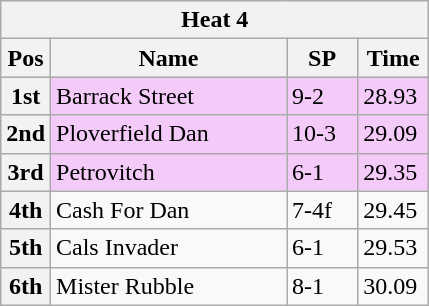<table class="wikitable">
<tr>
<th colspan="6">Heat 4</th>
</tr>
<tr>
<th width=20>Pos</th>
<th width=150>Name</th>
<th width=40>SP</th>
<th width=40>Time</th>
</tr>
<tr style="background: #f4caf9;">
<th>1st</th>
<td>Barrack Street</td>
<td>9-2</td>
<td>28.93</td>
</tr>
<tr style="background: #f4caf9;">
<th>2nd</th>
<td>Ploverfield Dan</td>
<td>10-3</td>
<td>29.09</td>
</tr>
<tr style="background: #f4caf9;">
<th>3rd</th>
<td>Petrovitch</td>
<td>6-1</td>
<td>29.35</td>
</tr>
<tr>
<th>4th</th>
<td>Cash For Dan</td>
<td>7-4f</td>
<td>29.45</td>
</tr>
<tr>
<th>5th</th>
<td>Cals Invader</td>
<td>6-1</td>
<td>29.53</td>
</tr>
<tr>
<th>6th</th>
<td>Mister Rubble</td>
<td>8-1</td>
<td>30.09</td>
</tr>
</table>
